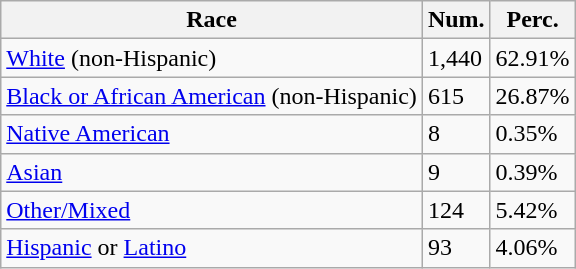<table class="wikitable">
<tr>
<th>Race</th>
<th>Num.</th>
<th>Perc.</th>
</tr>
<tr>
<td><a href='#'>White</a> (non-Hispanic)</td>
<td>1,440</td>
<td>62.91%</td>
</tr>
<tr>
<td><a href='#'>Black or African American</a> (non-Hispanic)</td>
<td>615</td>
<td>26.87%</td>
</tr>
<tr>
<td><a href='#'>Native American</a></td>
<td>8</td>
<td>0.35%</td>
</tr>
<tr>
<td><a href='#'>Asian</a></td>
<td>9</td>
<td>0.39%</td>
</tr>
<tr>
<td><a href='#'>Other/Mixed</a></td>
<td>124</td>
<td>5.42%</td>
</tr>
<tr>
<td><a href='#'>Hispanic</a> or <a href='#'>Latino</a></td>
<td>93</td>
<td>4.06%</td>
</tr>
</table>
